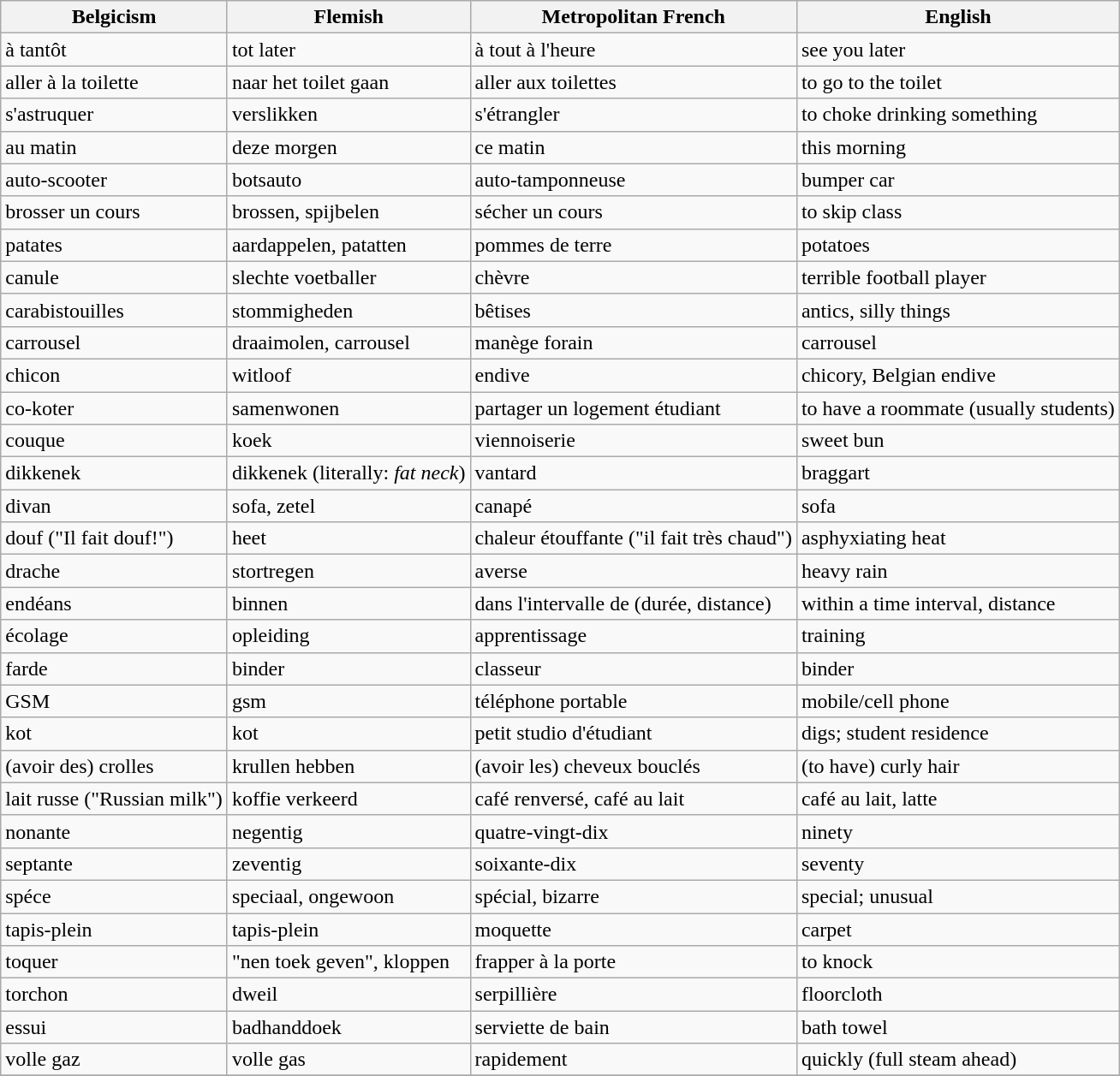<table class="wikitable">
<tr>
<th>Belgicism</th>
<th>Flemish</th>
<th>Metropolitan French</th>
<th>English</th>
</tr>
<tr>
<td>à tantôt</td>
<td>tot later</td>
<td>à tout à l'heure</td>
<td>see you later</td>
</tr>
<tr>
<td>aller à la toilette</td>
<td>naar het toilet gaan</td>
<td>aller aux toilettes</td>
<td>to go to the toilet</td>
</tr>
<tr>
<td>s'astruquer</td>
<td>verslikken</td>
<td>s'étrangler</td>
<td>to choke drinking something</td>
</tr>
<tr>
<td>au matin</td>
<td>deze morgen</td>
<td>ce matin</td>
<td>this morning</td>
</tr>
<tr>
<td>auto-scooter</td>
<td>botsauto</td>
<td>auto-tamponneuse</td>
<td>bumper car</td>
</tr>
<tr>
<td>brosser un cours</td>
<td>brossen, spijbelen</td>
<td>sécher un cours</td>
<td>to skip class</td>
</tr>
<tr>
<td>patates</td>
<td>aardappelen, patatten</td>
<td>pommes de terre</td>
<td>potatoes</td>
</tr>
<tr>
<td>canule</td>
<td>slechte voetballer</td>
<td>chèvre</td>
<td>terrible football player</td>
</tr>
<tr>
<td>carabistouilles</td>
<td>stommigheden</td>
<td>bêtises</td>
<td>antics, silly things</td>
</tr>
<tr>
<td>carrousel</td>
<td>draaimolen, carrousel</td>
<td>manège forain</td>
<td>carrousel</td>
</tr>
<tr>
<td>chicon</td>
<td>witloof</td>
<td>endive</td>
<td>chicory, Belgian endive</td>
</tr>
<tr>
<td>co-koter</td>
<td>samenwonen</td>
<td>partager un logement étudiant</td>
<td>to have a roommate (usually students)</td>
</tr>
<tr>
<td>couque</td>
<td>koek</td>
<td>viennoiserie</td>
<td>sweet bun</td>
</tr>
<tr>
<td>dikkenek</td>
<td>dikkenek (literally: <em>fat neck</em>)</td>
<td>vantard</td>
<td>braggart</td>
</tr>
<tr>
<td>divan</td>
<td>sofa, zetel</td>
<td>canapé</td>
<td>sofa</td>
</tr>
<tr>
<td>douf ("Il fait douf!")</td>
<td>heet</td>
<td>chaleur étouffante ("il fait très chaud")</td>
<td>asphyxiating heat</td>
</tr>
<tr>
<td>drache</td>
<td>stortregen</td>
<td>averse</td>
<td>heavy rain</td>
</tr>
<tr>
<td>endéans</td>
<td>binnen</td>
<td>dans l'intervalle de (durée, distance)</td>
<td>within a time interval, distance</td>
</tr>
<tr>
<td>écolage</td>
<td>opleiding</td>
<td>apprentissage</td>
<td>training</td>
</tr>
<tr>
<td>farde</td>
<td>binder</td>
<td>classeur</td>
<td>binder</td>
</tr>
<tr>
<td>GSM</td>
<td>gsm</td>
<td>téléphone portable</td>
<td>mobile/cell phone</td>
</tr>
<tr>
<td>kot</td>
<td>kot</td>
<td>petit studio d'étudiant</td>
<td>digs; student residence</td>
</tr>
<tr>
<td>(avoir des) crolles</td>
<td>krullen hebben</td>
<td>(avoir les) cheveux bouclés</td>
<td>(to have) curly hair</td>
</tr>
<tr>
<td>lait russe ("Russian milk")</td>
<td>koffie verkeerd</td>
<td>café renversé, café au lait</td>
<td>café au lait, latte</td>
</tr>
<tr>
<td>nonante</td>
<td>negentig</td>
<td>quatre-vingt-dix</td>
<td>ninety</td>
</tr>
<tr>
<td>septante</td>
<td>zeventig</td>
<td>soixante-dix</td>
<td>seventy</td>
</tr>
<tr>
<td>spéce</td>
<td>speciaal, ongewoon</td>
<td>spécial, bizarre</td>
<td>special; unusual</td>
</tr>
<tr>
<td>tapis-plein</td>
<td>tapis-plein</td>
<td>moquette</td>
<td>carpet</td>
</tr>
<tr>
<td>toquer</td>
<td>"nen toek geven", kloppen</td>
<td>frapper à la porte</td>
<td>to knock</td>
</tr>
<tr>
<td>torchon</td>
<td>dweil</td>
<td>serpillière</td>
<td>floorcloth</td>
</tr>
<tr>
<td>essui</td>
<td>badhanddoek</td>
<td>serviette de bain</td>
<td>bath towel</td>
</tr>
<tr>
<td>volle gaz</td>
<td>volle gas</td>
<td>rapidement</td>
<td>quickly (full steam ahead)</td>
</tr>
<tr>
</tr>
</table>
